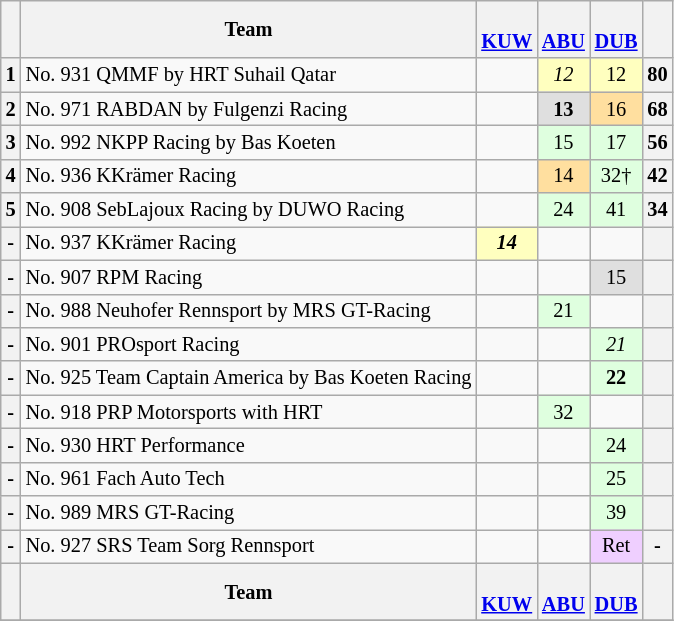<table align=left| class="wikitable" style="font-size: 85%; text-align: center;">
<tr valign="top">
<th valign=middle></th>
<th valign=middle>Team</th>
<th><br><a href='#'>KUW</a></th>
<th><br><a href='#'>ABU</a></th>
<th><br><a href='#'>DUB</a></th>
<th valign=middle>  </th>
</tr>
<tr>
<th>1</th>
<td align=left> No. 931 QMMF by HRT Suhail Qatar</td>
<td></td>
<td style="background:#FFFFBF;"><em>12</em></td>
<td style="background:#FFFFBF;">12</td>
<th>80</th>
</tr>
<tr>
<th>2</th>
<td align=left> No. 971 RABDAN by Fulgenzi Racing</td>
<td></td>
<td style="background:#DFDFDF;"><strong>13</strong></td>
<td style="background:#FFDF9F;">16</td>
<th>68</th>
</tr>
<tr>
<th>3</th>
<td align=left> No. 992 NKPP Racing by Bas Koeten</td>
<td></td>
<td style="background:#DFFFDF;">15</td>
<td style="background:#DFFFDF;">17</td>
<th>56</th>
</tr>
<tr>
<th>4</th>
<td align=left> No. 936 KKrämer Racing</td>
<td></td>
<td style="background:#FFDF9F;">14</td>
<td style="background:#DFFFDF;">32†</td>
<th>42</th>
</tr>
<tr>
<th>5</th>
<td align=left> No. 908 SebLajoux Racing by DUWO Racing</td>
<td></td>
<td style="background:#DFFFDF;">24</td>
<td style="background:#DFFFDF;">41</td>
<th>34</th>
</tr>
<tr>
<th>-</th>
<td align=left> No. 937 KKrämer Racing</td>
<td style="background:#FFFFBF;"><strong><em>14</em></strong></td>
<td></td>
<td></td>
<th></th>
</tr>
<tr>
<th>-</th>
<td align=left> No. 907 RPM Racing</td>
<td></td>
<td></td>
<td style="background:#DFDFDF;">15</td>
<th></th>
</tr>
<tr>
<th>-</th>
<td align=left> No. 988 Neuhofer Rennsport by MRS GT-Racing</td>
<td></td>
<td style="background:#DFFFDF;">21</td>
<td></td>
<th></th>
</tr>
<tr>
<th>-</th>
<td align=left> No. 901 PROsport Racing</td>
<td></td>
<td></td>
<td style="background:#DFFFDF;"><em>21</em></td>
<th></th>
</tr>
<tr>
<th>-</th>
<td align=left> No. 925 Team Captain America by Bas Koeten Racing</td>
<td></td>
<td></td>
<td style="background:#DFFFDF;"><strong>22</strong></td>
<th></th>
</tr>
<tr>
<th>-</th>
<td align=left> No. 918 PRP Motorsports with HRT</td>
<td></td>
<td style="background:#DFFFDF;">32</td>
<td></td>
<th></th>
</tr>
<tr>
<th>-</th>
<td align=left> No. 930 HRT Performance</td>
<td></td>
<td></td>
<td style="background:#DFFFDF;">24</td>
<th></th>
</tr>
<tr>
<th>-</th>
<td align=left> No. 961 Fach Auto Tech</td>
<td></td>
<td></td>
<td style="background:#DFFFDF;">25</td>
<th></th>
</tr>
<tr>
<th>-</th>
<td align=left> No. 989 MRS GT-Racing</td>
<td></td>
<td></td>
<td style="background:#DFFFDF;">39</td>
<th></th>
</tr>
<tr>
<th>-</th>
<td align=left> No. 927 SRS Team Sorg Rennsport</td>
<td></td>
<td></td>
<td style="background:#EFCFFF;">Ret</td>
<th>-</th>
</tr>
<tr>
<th valign=middle></th>
<th valign=middle>Team</th>
<th><br><a href='#'>KUW</a></th>
<th><br><a href='#'>ABU</a></th>
<th><br><a href='#'>DUB</a></th>
<th valign=middle>  </th>
</tr>
<tr>
</tr>
</table>
